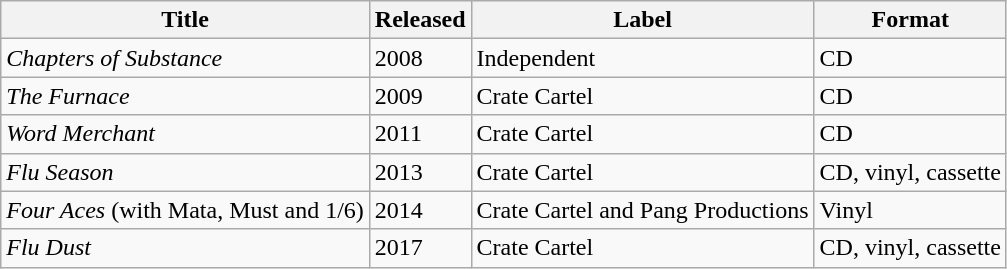<table class="wikitable">
<tr>
<th>Title</th>
<th>Released</th>
<th>Label</th>
<th>Format</th>
</tr>
<tr>
<td><em>Chapters of Substance</em></td>
<td>2008</td>
<td>Independent</td>
<td>CD</td>
</tr>
<tr>
<td><em>The Furnace</em></td>
<td>2009</td>
<td>Crate Cartel</td>
<td>CD</td>
</tr>
<tr>
<td><em>Word Merchant</em></td>
<td>2011</td>
<td>Crate Cartel</td>
<td>CD</td>
</tr>
<tr>
<td><em>Flu Season</em></td>
<td>2013</td>
<td>Crate Cartel</td>
<td>CD, vinyl, cassette</td>
</tr>
<tr>
<td><em>Four Aces</em> (with Mata, Must and 1/6)</td>
<td>2014</td>
<td>Crate Cartel and Pang Productions</td>
<td>Vinyl</td>
</tr>
<tr>
<td><em>Flu Dust</em></td>
<td>2017</td>
<td>Crate Cartel</td>
<td>CD, vinyl, cassette</td>
</tr>
</table>
